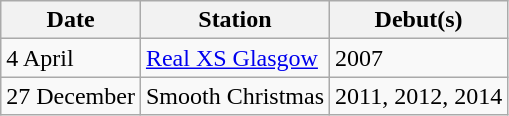<table class="wikitable">
<tr ">
<th>Date</th>
<th>Station</th>
<th>Debut(s)</th>
</tr>
<tr>
<td>4 April</td>
<td><a href='#'>Real XS Glasgow</a></td>
<td>2007</td>
</tr>
<tr>
<td>27 December</td>
<td>Smooth Christmas</td>
<td>2011, 2012, 2014</td>
</tr>
</table>
